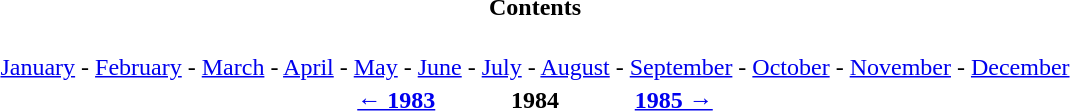<table class="toc hlist" id="toc" summary="Contents" style="margin-left:auto; margin-right:auto; text-align:center;">
<tr>
<th></th>
<th width="125">Contents</th>
<th></th>
</tr>
<tr>
<td colspan="3"><br><a href='#'>January</a> - <a href='#'>February</a> - <a href='#'>March</a> - <a href='#'>April</a> - <a href='#'>May</a> - <a href='#'>June</a> - <a href='#'>July</a> - <a href='#'>August</a> - <a href='#'>September</a> - <a href='#'>October</a> - <a href='#'>November</a> - <a href='#'>December</a></td>
</tr>
<tr>
<th align="right" width="310"><a href='#'>← 1983</a></th>
<th width="125">1984</th>
<th align="left" width="310"><a href='#'>1985 →</a></th>
</tr>
</table>
